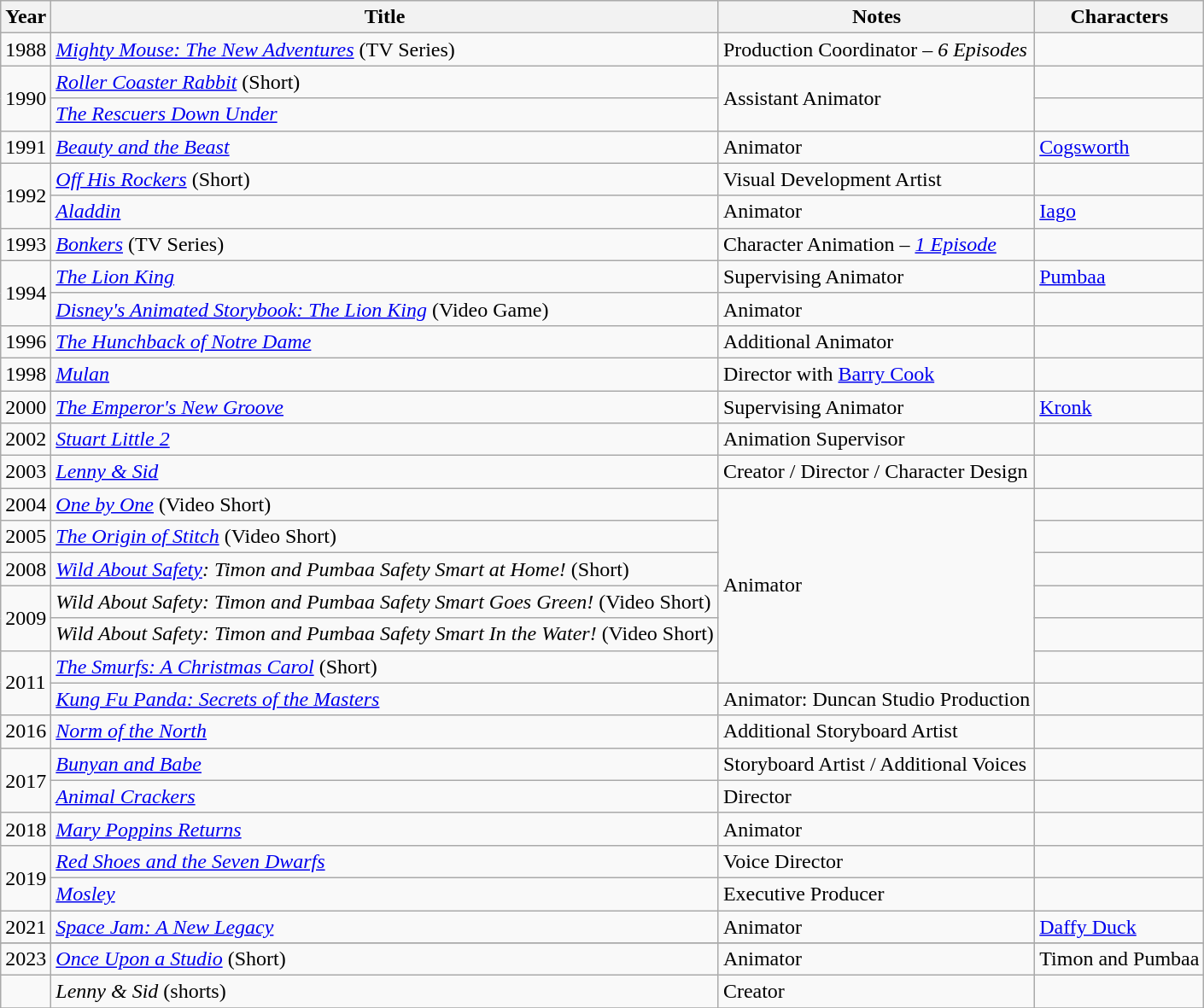<table class="wikitable sortable">
<tr>
<th>Year</th>
<th>Title</th>
<th>Notes</th>
<th>Characters</th>
</tr>
<tr>
<td>1988</td>
<td><em><a href='#'>Mighty Mouse: The New Adventures</a></em> (TV Series)</td>
<td>Production Coordinator – <em>6 Episodes</em></td>
<td></td>
</tr>
<tr>
<td rowspan="2">1990</td>
<td><em><a href='#'>Roller Coaster Rabbit</a></em> (Short)</td>
<td rowspan="2">Assistant Animator</td>
<td></td>
</tr>
<tr>
<td><em><a href='#'>The Rescuers Down Under</a></em></td>
<td></td>
</tr>
<tr>
<td>1991</td>
<td><em><a href='#'>Beauty and the Beast</a></em></td>
<td>Animator</td>
<td><a href='#'>Cogsworth</a></td>
</tr>
<tr>
<td rowspan="2">1992</td>
<td><em><a href='#'>Off His Rockers</a></em> (Short)</td>
<td>Visual Development Artist</td>
<td></td>
</tr>
<tr>
<td><em><a href='#'>Aladdin</a></em></td>
<td>Animator</td>
<td><a href='#'>Iago</a></td>
</tr>
<tr>
<td>1993</td>
<td><em><a href='#'>Bonkers</a></em> (TV Series)</td>
<td>Character Animation – <em><a href='#'>1 Episode</a></em></td>
<td></td>
</tr>
<tr>
<td rowspan="2">1994</td>
<td><em><a href='#'>The Lion King</a></em></td>
<td>Supervising Animator</td>
<td><a href='#'>Pumbaa</a></td>
</tr>
<tr>
<td><em><a href='#'>Disney's Animated Storybook: The Lion King</a></em> (Video Game)</td>
<td>Animator</td>
<td></td>
</tr>
<tr>
<td>1996</td>
<td><em><a href='#'>The Hunchback of Notre Dame</a></em></td>
<td>Additional Animator</td>
<td></td>
</tr>
<tr>
<td>1998</td>
<td><em><a href='#'>Mulan</a></em></td>
<td>Director with <a href='#'>Barry Cook</a></td>
<td></td>
</tr>
<tr>
<td>2000</td>
<td><em><a href='#'>The Emperor's New Groove</a></em></td>
<td>Supervising Animator</td>
<td><a href='#'>Kronk</a></td>
</tr>
<tr>
<td>2002</td>
<td><em><a href='#'>Stuart Little 2</a></em></td>
<td>Animation Supervisor</td>
<td></td>
</tr>
<tr>
<td>2003</td>
<td><em><a href='#'>Lenny & Sid</a></em></td>
<td>Creator / Director / Character Design</td>
<td></td>
</tr>
<tr>
<td>2004</td>
<td><em><a href='#'>One by One</a></em> (Video Short)</td>
<td rowspan="6">Animator</td>
<td></td>
</tr>
<tr>
<td>2005</td>
<td><em><a href='#'>The Origin of Stitch</a></em> (Video Short)</td>
<td></td>
</tr>
<tr>
<td>2008</td>
<td><em><a href='#'>Wild About Safety</a>: Timon and Pumbaa Safety Smart at Home!</em> (Short)</td>
<td></td>
</tr>
<tr>
<td rowspan="2">2009</td>
<td><em>Wild About Safety: Timon and Pumbaa Safety Smart Goes Green!</em> (Video Short)</td>
<td></td>
</tr>
<tr>
<td><em>Wild About Safety: Timon and Pumbaa Safety Smart In the Water!</em> (Video Short)</td>
<td></td>
</tr>
<tr>
<td rowspan="2">2011</td>
<td><em><a href='#'>The Smurfs: A Christmas Carol</a></em> (Short)</td>
<td></td>
</tr>
<tr>
<td><em><a href='#'>Kung Fu Panda: Secrets of the Masters</a></em></td>
<td>Animator: Duncan Studio Production</td>
<td></td>
</tr>
<tr>
<td>2016</td>
<td><em><a href='#'>Norm of the North</a></em></td>
<td>Additional Storyboard Artist</td>
<td></td>
</tr>
<tr>
<td rowspan="2">2017</td>
<td><em><a href='#'>Bunyan and Babe</a></em></td>
<td>Storyboard Artist / Additional Voices</td>
<td></td>
</tr>
<tr>
<td><em><a href='#'>Animal Crackers</a></em></td>
<td>Director</td>
<td></td>
</tr>
<tr>
<td>2018</td>
<td><em><a href='#'>Mary Poppins Returns</a></em></td>
<td>Animator</td>
<td></td>
</tr>
<tr>
<td rowspan="2">2019</td>
<td><em><a href='#'>Red Shoes and the Seven Dwarfs</a></em></td>
<td>Voice Director</td>
<td></td>
</tr>
<tr>
<td><em><a href='#'>Mosley</a></em></td>
<td>Executive Producer</td>
<td></td>
</tr>
<tr>
<td rowspan="1">2021</td>
<td><em><a href='#'>Space Jam: A New Legacy</a></em></td>
<td>Animator</td>
<td><a href='#'>Daffy Duck</a></td>
</tr>
<tr>
</tr>
<tr>
<td>2023</td>
<td><em><a href='#'>Once Upon a Studio</a></em> (Short)</td>
<td>Animator</td>
<td>Timon and Pumbaa </td>
</tr>
<tr>
<td></td>
<td><em>Lenny & Sid</em> (shorts)</td>
<td>Creator</td>
<td></td>
</tr>
<tr>
</tr>
</table>
